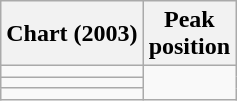<table class="wikitable sortable">
<tr>
<th>Chart (2003)</th>
<th>Peak<br>position</th>
</tr>
<tr>
<td></td>
</tr>
<tr>
<td></td>
</tr>
<tr>
<td></td>
</tr>
</table>
